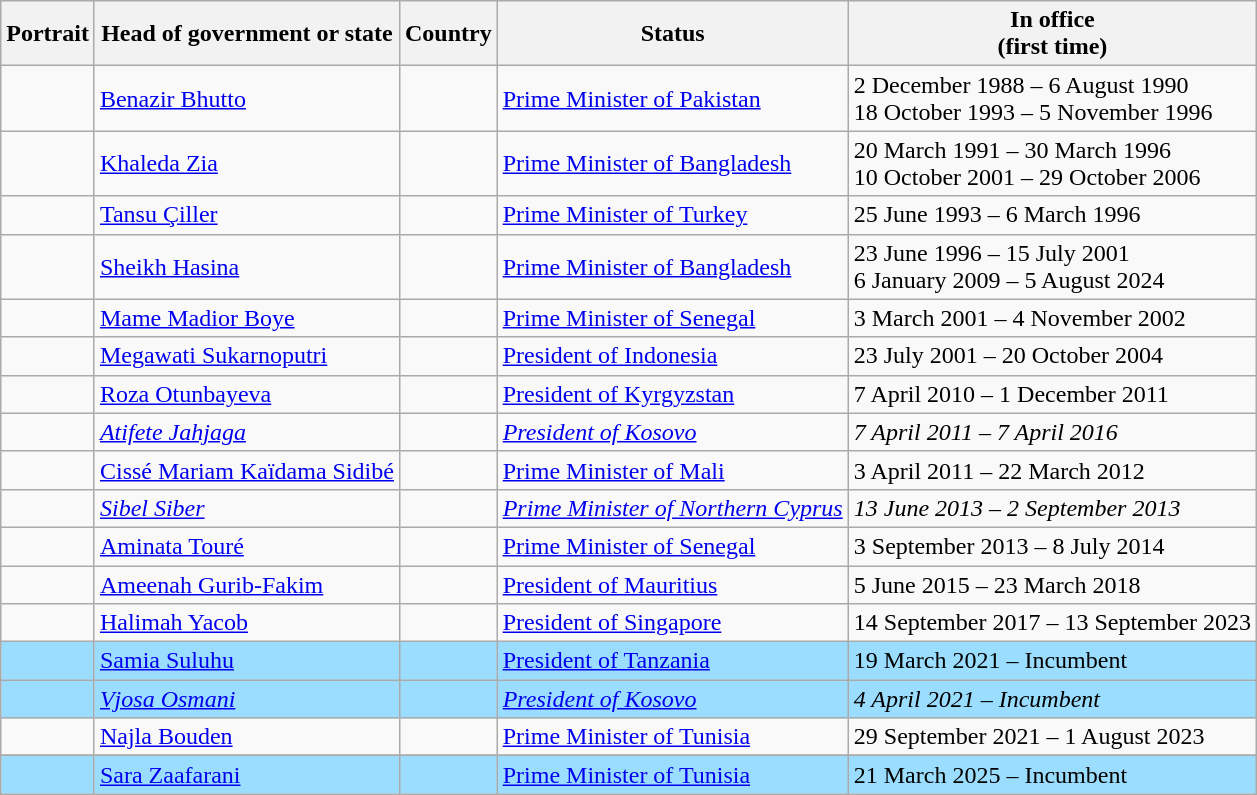<table class="wikitable sortable">
<tr>
<th>Portrait</th>
<th>Head of government or state</th>
<th>Country</th>
<th>Status</th>
<th>In office<br> (first time)</th>
</tr>
<tr>
<td></td>
<td><a href='#'>Benazir Bhutto</a></td>
<td></td>
<td><a href='#'>Prime Minister of Pakistan</a></td>
<td>2 December 1988 – 6 August 1990<br> 18 October 1993 – 5 November 1996</td>
</tr>
<tr>
<td></td>
<td><a href='#'>Khaleda Zia</a></td>
<td></td>
<td><a href='#'>Prime Minister of Bangladesh</a></td>
<td>20 March 1991 – 30 March 1996<br> 10 October 2001 – 29 October 2006</td>
</tr>
<tr>
<td></td>
<td><a href='#'>Tansu Çiller</a></td>
<td></td>
<td><a href='#'>Prime Minister of Turkey</a></td>
<td>25 June 1993 – 6 March 1996</td>
</tr>
<tr>
<td></td>
<td><a href='#'>Sheikh Hasina</a></td>
<td></td>
<td><a href='#'>Prime Minister of Bangladesh</a></td>
<td>23 June 1996 – 15 July 2001<br> 6 January 2009 – 5 August 2024</td>
</tr>
<tr>
<td></td>
<td><a href='#'>Mame Madior Boye</a></td>
<td></td>
<td><a href='#'>Prime Minister of Senegal</a></td>
<td>3 March 2001 – 4 November 2002</td>
</tr>
<tr>
<td></td>
<td><a href='#'>Megawati Sukarnoputri</a></td>
<td></td>
<td><a href='#'>President of Indonesia</a></td>
<td>23 July 2001 – 20 October 2004</td>
</tr>
<tr>
<td></td>
<td><a href='#'>Roza Otunbayeva</a></td>
<td></td>
<td><a href='#'>President of Kyrgyzstan</a></td>
<td>7 April 2010 – 1 December 2011</td>
</tr>
<tr>
<td></td>
<td><em><a href='#'>Atifete Jahjaga</a></em></td>
<td><em></em></td>
<td><em><a href='#'>President of Kosovo</a></em></td>
<td><em>7 April 2011 – 7 April 2016</em></td>
</tr>
<tr>
<td></td>
<td><a href='#'>Cissé Mariam Kaïdama Sidibé</a></td>
<td></td>
<td><a href='#'>Prime Minister of Mali</a></td>
<td>3 April 2011 – 22 March 2012</td>
</tr>
<tr>
<td></td>
<td><em><a href='#'>Sibel Siber</a></em></td>
<td><em></em></td>
<td><em><a href='#'>Prime Minister of Northern Cyprus</a></em></td>
<td><em>13 June 2013 – 2 September 2013</em></td>
</tr>
<tr>
<td></td>
<td><a href='#'>Aminata Touré</a></td>
<td></td>
<td><a href='#'>Prime Minister of Senegal</a></td>
<td>3 September 2013 – 8 July 2014</td>
</tr>
<tr>
<td></td>
<td><a href='#'>Ameenah Gurib-Fakim</a></td>
<td></td>
<td><a href='#'>President of Mauritius</a></td>
<td>5 June 2015 – 23 March 2018</td>
</tr>
<tr>
<td></td>
<td><a href='#'>Halimah Yacob</a></td>
<td></td>
<td><a href='#'>President of Singapore</a></td>
<td>14 September 2017 – 13 September 2023</td>
</tr>
<tr style="background-color: #9BDDFF">
<td></td>
<td><a href='#'>Samia Suluhu</a></td>
<td></td>
<td><a href='#'>President of Tanzania</a></td>
<td>19 March 2021 – Incumbent</td>
</tr>
<tr style="background-color: #9BDDFF">
<td></td>
<td><em><a href='#'>Vjosa Osmani</a></em></td>
<td><em></em></td>
<td><em><a href='#'>President of Kosovo</a></em></td>
<td><em>4 April 2021 – Incumbent</em></td>
</tr>
<tr>
<td></td>
<td><a href='#'>Najla Bouden</a></td>
<td></td>
<td><a href='#'>Prime Minister of Tunisia</a></td>
<td>29 September 2021 – 1 August 2023</td>
</tr>
<tr>
</tr>
<tr style="background-color: #9BDDFF">
<td></td>
<td><a href='#'>Sara Zaafarani</a></td>
<td></td>
<td><a href='#'>Prime Minister of Tunisia</a></td>
<td>21 March 2025 – Incumbent</td>
</tr>
</table>
